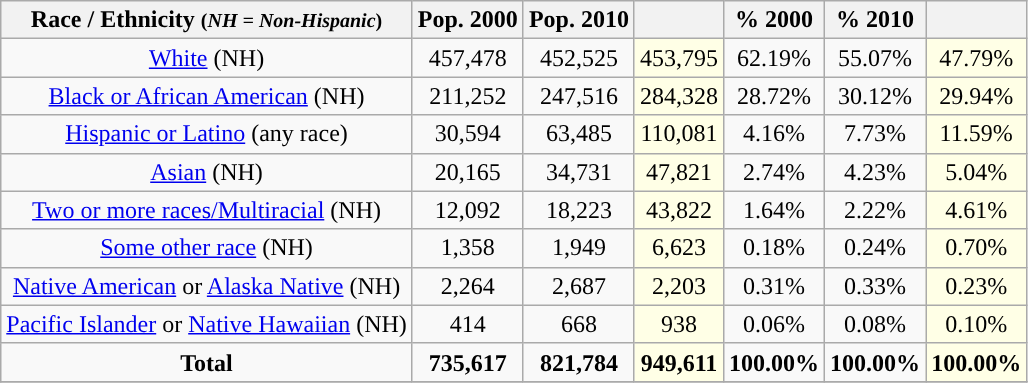<table class="wikitable" style="text-align:center;">
<tr>
<th>Race / Ethnicity <small>(<em>NH = Non-Hispanic</em>)</small></th>
<th>Pop. 2000</th>
<th>Pop. 2010</th>
<th></th>
<th>% 2000</th>
<th>% 2010</th>
<th></th>
</tr>
<tr>
<td><a href='#'>White</a> (NH)</td>
<td>457,478</td>
<td>452,525</td>
<td style='background: #ffffe6;'>453,795</td>
<td>62.19%</td>
<td>55.07%</td>
<td style='background: #ffffe6;'>47.79%</td>
</tr>
<tr>
<td><a href='#'>Black or African American</a> (NH)</td>
<td>211,252</td>
<td>247,516</td>
<td style='background: #ffffe6;'>284,328</td>
<td>28.72%</td>
<td>30.12%</td>
<td style='background: #ffffe6;'>29.94%</td>
</tr>
<tr>
<td><a href='#'>Hispanic or Latino</a> (any race)</td>
<td>30,594</td>
<td>63,485</td>
<td style='background: #ffffe6;'>110,081</td>
<td>4.16%</td>
<td>7.73%</td>
<td style='background: #ffffe6;'>11.59%</td>
</tr>
<tr>
<td><a href='#'>Asian</a> (NH)</td>
<td>20,165</td>
<td>34,731</td>
<td style='background: #ffffe6;'>47,821</td>
<td>2.74%</td>
<td>4.23%</td>
<td style='background: #ffffe6;'>5.04%</td>
</tr>
<tr>
<td><a href='#'>Two or more races/Multiracial</a> (NH)</td>
<td>12,092</td>
<td>18,223</td>
<td style='background: #ffffe6;'>43,822</td>
<td>1.64%</td>
<td>2.22%</td>
<td style='background: #ffffe6;'>4.61%</td>
</tr>
<tr>
<td><a href='#'>Some other race</a> (NH)</td>
<td>1,358</td>
<td>1,949</td>
<td style='background: #ffffe6;'>6,623</td>
<td>0.18%</td>
<td>0.24%</td>
<td style='background: #ffffe6;'>0.70%</td>
</tr>
<tr>
<td><a href='#'>Native American</a> or <a href='#'>Alaska Native</a> (NH)</td>
<td>2,264</td>
<td>2,687</td>
<td style='background: #ffffe6;'>2,203</td>
<td>0.31%</td>
<td>0.33%</td>
<td style='background: #ffffe6;'>0.23%</td>
</tr>
<tr>
<td><a href='#'>Pacific Islander</a> or <a href='#'>Native Hawaiian</a> (NH)</td>
<td>414</td>
<td>668</td>
<td style='background: #ffffe6;'>938</td>
<td>0.06%</td>
<td>0.08%</td>
<td style='background: #ffffe6;'>0.10%</td>
</tr>
<tr>
<td><strong>Total</strong></td>
<td><strong>735,617</strong></td>
<td><strong>821,784</strong></td>
<td style='background: #ffffe6;'><strong>949,611</strong></td>
<td><strong>100.00%</strong></td>
<td><strong>100.00%</strong></td>
<td style='background: #ffffe6;'><strong>100.00%</strong></td>
</tr>
<tr>
</tr>
</table>
